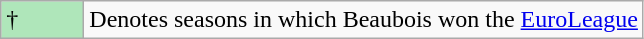<table class="wikitable">
<tr>
<td style="background:#AFE6BA; width:3em;">†</td>
<td>Denotes seasons in which Beaubois won the <a href='#'>EuroLeague</a></td>
</tr>
</table>
